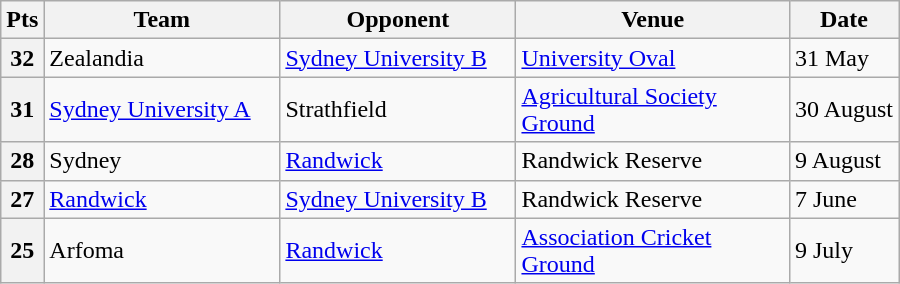<table class="wikitable" style="text-align:left;">
<tr>
<th width="20">Pts</th>
<th width="150">Team</th>
<th width="150">Opponent</th>
<th width="175">Venue</th>
<th width=""50">Date</th>
</tr>
<tr>
<th>32</th>
<td> Zealandia</td>
<td> <a href='#'>Sydney University B</a></td>
<td><a href='#'>University Oval</a></td>
<td>31 May</td>
</tr>
<tr>
<th>31</th>
<td> <a href='#'>Sydney University A</a></td>
<td> Strathfield</td>
<td><a href='#'>Agricultural Society Ground</a></td>
<td>30 August</td>
</tr>
<tr>
<th>28</th>
<td> Sydney</td>
<td> <a href='#'>Randwick</a></td>
<td>Randwick Reserve</td>
<td>9 August</td>
</tr>
<tr>
<th>27</th>
<td> <a href='#'>Randwick</a></td>
<td> <a href='#'>Sydney University B</a></td>
<td>Randwick Reserve</td>
<td>7 June</td>
</tr>
<tr>
<th>25</th>
<td> Arfoma</td>
<td> <a href='#'>Randwick</a></td>
<td><a href='#'>Association Cricket Ground</a></td>
<td>9 July</td>
</tr>
</table>
